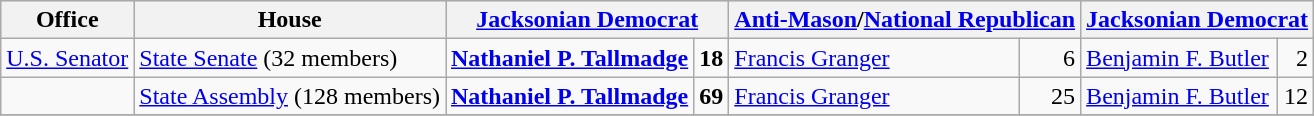<table class=wikitable>
<tr bgcolor=lightgrey>
<th>Office</th>
<th>House</th>
<th colspan="2"><a href='#'>Jacksonian Democrat</a></th>
<th colspan="2"><a href='#'>Anti-Mason</a>/<a href='#'>National Republican</a></th>
<th colspan="2"><a href='#'>Jacksonian Democrat</a></th>
</tr>
<tr>
<td><a href='#'>U.S. Senator</a></td>
<td><a href='#'>State Senate</a> (32 members)</td>
<td><strong><a href='#'>Nathaniel P. Tallmadge</a></strong></td>
<td align="right"><strong>18</strong></td>
<td><a href='#'>Francis Granger</a></td>
<td align="right">6</td>
<td><a href='#'>Benjamin F. Butler</a></td>
<td align="right">2</td>
</tr>
<tr>
<td></td>
<td><a href='#'>State Assembly</a> (128 members)</td>
<td><strong><a href='#'>Nathaniel P. Tallmadge</a></strong></td>
<td align="right"><strong>69</strong></td>
<td><a href='#'>Francis Granger</a></td>
<td align="right">25</td>
<td><a href='#'>Benjamin F. Butler</a></td>
<td align="right">12</td>
</tr>
<tr>
</tr>
</table>
